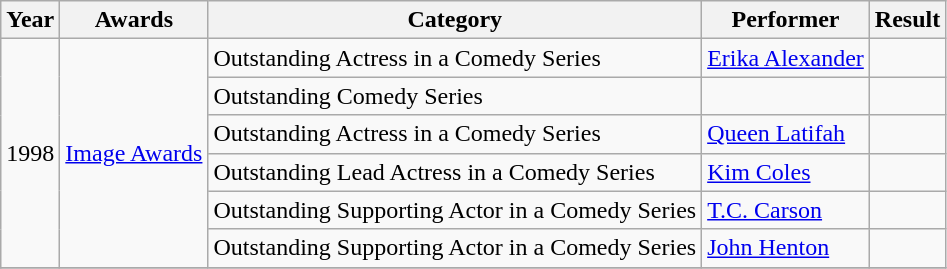<table class="wikitable">
<tr>
<th>Year</th>
<th>Awards</th>
<th>Category</th>
<th>Performer</th>
<th>Result</th>
</tr>
<tr>
<td rowspan="6">1998</td>
<td rowspan="6"><a href='#'>Image Awards</a></td>
<td>Outstanding Actress in a Comedy Series</td>
<td><a href='#'>Erika Alexander</a></td>
<td></td>
</tr>
<tr>
<td>Outstanding Comedy Series</td>
<td></td>
<td></td>
</tr>
<tr>
<td>Outstanding Actress in a Comedy Series</td>
<td><a href='#'>Queen Latifah</a></td>
<td></td>
</tr>
<tr>
<td>Outstanding Lead Actress in a Comedy Series</td>
<td><a href='#'>Kim Coles</a></td>
<td></td>
</tr>
<tr>
<td>Outstanding Supporting Actor in a Comedy Series</td>
<td><a href='#'>T.C. Carson</a></td>
<td></td>
</tr>
<tr>
<td>Outstanding Supporting Actor in a Comedy Series</td>
<td><a href='#'>John Henton</a></td>
<td></td>
</tr>
<tr>
</tr>
</table>
